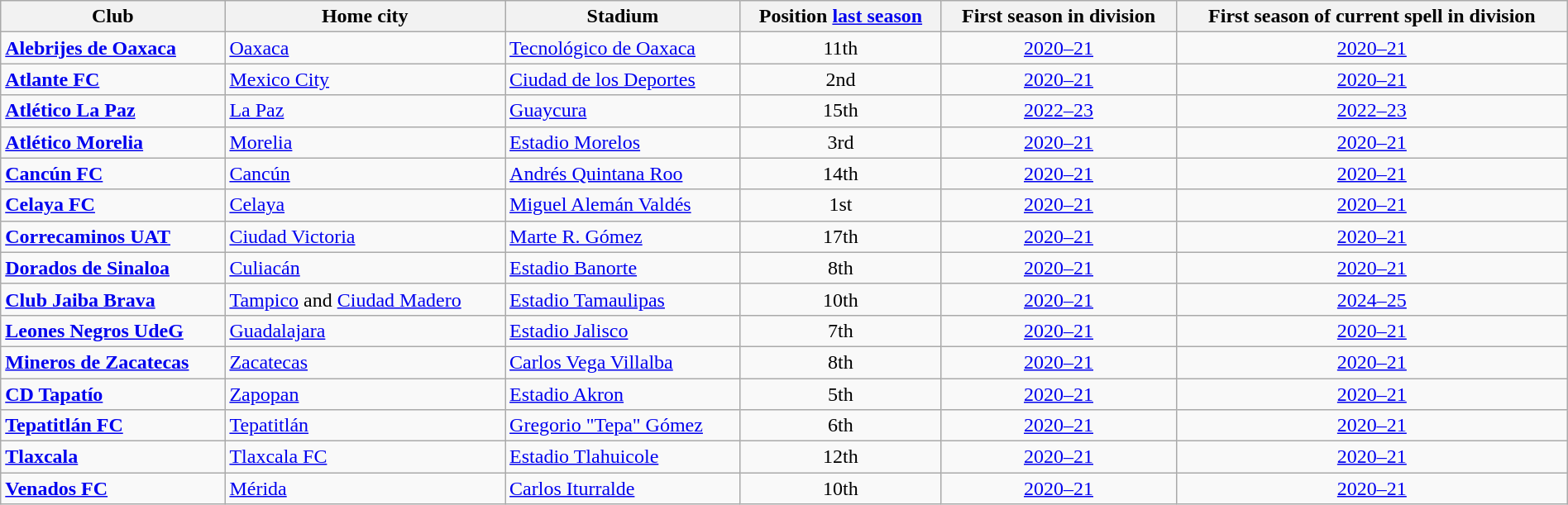<table class="wikitable sortable" width="100%" style="font-size:100%">
<tr>
<th>Club</th>
<th>Home city</th>
<th>Stadium</th>
<th>Position <a href='#'>last season</a></th>
<th>First season in division</th>
<th>First season of current spell in division</th>
</tr>
<tr>
<td style="text-align:left;"><strong><a href='#'>Alebrijes de Oaxaca</a></strong></td>
<td><a href='#'>Oaxaca</a></td>
<td><a href='#'>Tecnológico de Oaxaca</a></td>
<td align=center>11th</td>
<td align=center><a href='#'>2020–21</a></td>
<td align=center><a href='#'>2020–21</a></td>
</tr>
<tr>
<td style="text-align:left;"><strong><a href='#'>Atlante FC</a></strong></td>
<td><a href='#'>Mexico City</a></td>
<td><a href='#'>Ciudad de los Deportes</a></td>
<td align=center>2nd</td>
<td align=center><a href='#'>2020–21</a></td>
<td align=center><a href='#'>2020–21</a></td>
</tr>
<tr>
<td style="text-align:left;"><strong><a href='#'>Atlético La Paz</a></strong></td>
<td><a href='#'>La Paz</a></td>
<td><a href='#'>Guaycura</a></td>
<td align=center>15th</td>
<td align=center><a href='#'>2022–23</a></td>
<td align=center><a href='#'>2022–23</a></td>
</tr>
<tr>
<td style="text-align:left;"><strong><a href='#'>Atlético Morelia</a></strong></td>
<td><a href='#'>Morelia</a></td>
<td><a href='#'>Estadio Morelos</a></td>
<td align=center>3rd</td>
<td align=center><a href='#'>2020–21</a></td>
<td align=center><a href='#'>2020–21</a></td>
</tr>
<tr>
<td style="text-align:left;"><strong><a href='#'>Cancún FC</a></strong></td>
<td><a href='#'>Cancún</a></td>
<td><a href='#'>Andrés Quintana Roo</a></td>
<td align=center>14th</td>
<td align=center><a href='#'>2020–21</a></td>
<td align=center><a href='#'>2020–21</a></td>
</tr>
<tr>
<td style="text-align:left;"><strong><a href='#'>Celaya FC</a></strong></td>
<td><a href='#'>Celaya</a></td>
<td><a href='#'>Miguel Alemán Valdés</a></td>
<td align=center>1st</td>
<td align=center><a href='#'>2020–21</a></td>
<td align=center><a href='#'>2020–21</a></td>
</tr>
<tr>
<td style="text-align:left;"><strong><a href='#'>Correcaminos UAT</a></strong></td>
<td><a href='#'>Ciudad Victoria</a></td>
<td><a href='#'>Marte R. Gómez</a></td>
<td align=center>17th</td>
<td align=center><a href='#'>2020–21</a></td>
<td align=center><a href='#'>2020–21</a></td>
</tr>
<tr>
<td style="text-align:left;"><strong><a href='#'>Dorados de Sinaloa</a></strong></td>
<td><a href='#'>Culiacán</a></td>
<td><a href='#'>Estadio Banorte</a></td>
<td align=center>8th</td>
<td align=center><a href='#'>2020–21</a></td>
<td align=center><a href='#'>2020–21</a></td>
</tr>
<tr>
<td style="text-align:left;"><strong><a href='#'>Club Jaiba Brava</a></strong></td>
<td><a href='#'>Tampico</a> and <a href='#'>Ciudad Madero</a></td>
<td><a href='#'>Estadio Tamaulipas</a></td>
<td align=center>10th</td>
<td align=center><a href='#'>2020–21</a></td>
<td align=center><a href='#'>2024–25</a></td>
</tr>
<tr>
<td style="text-align:left;"><strong><a href='#'>Leones Negros UdeG</a></strong></td>
<td><a href='#'>Guadalajara</a></td>
<td><a href='#'>Estadio Jalisco</a></td>
<td align=center>7th</td>
<td align=center><a href='#'>2020–21</a></td>
<td align=center><a href='#'>2020–21</a></td>
</tr>
<tr>
<td style="text-align:left;"><strong><a href='#'>Mineros de Zacatecas</a></strong></td>
<td><a href='#'>Zacatecas</a></td>
<td><a href='#'>Carlos Vega Villalba</a></td>
<td align=center>8th</td>
<td align=center><a href='#'>2020–21</a></td>
<td align=center><a href='#'>2020–21</a></td>
</tr>
<tr>
<td style="text-align:left;"><strong><a href='#'>CD Tapatío</a></strong></td>
<td><a href='#'>Zapopan</a></td>
<td><a href='#'>Estadio Akron</a></td>
<td align=center>5th</td>
<td align=center><a href='#'>2020–21</a></td>
<td align=center><a href='#'>2020–21</a></td>
</tr>
<tr>
<td style="text-align:left;"><strong><a href='#'>Tepatitlán FC</a></strong></td>
<td><a href='#'>Tepatitlán</a></td>
<td><a href='#'>Gregorio "Tepa" Gómez</a></td>
<td align=center>6th</td>
<td align=center><a href='#'>2020–21</a></td>
<td align=center><a href='#'>2020–21</a></td>
</tr>
<tr>
<td style="text-align:left;"><strong><a href='#'>Tlaxcala</a></strong></td>
<td><a href='#'>Tlaxcala FC</a></td>
<td><a href='#'>Estadio Tlahuicole</a></td>
<td align=center>12th</td>
<td align=center><a href='#'>2020–21</a></td>
<td align=center><a href='#'>2020–21</a></td>
</tr>
<tr>
<td style="text-align:left;"><strong><a href='#'>Venados FC</a></strong></td>
<td><a href='#'>Mérida</a></td>
<td><a href='#'>Carlos Iturralde</a></td>
<td align=center>10th</td>
<td align=center><a href='#'>2020–21</a></td>
<td align=center><a href='#'>2020–21</a></td>
</tr>
</table>
